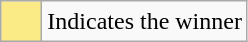<table class="wikitable">
<tr>
<td style="background:#FAEB86; height:20px; width:20px"></td>
<td>Indicates the winner</td>
</tr>
</table>
